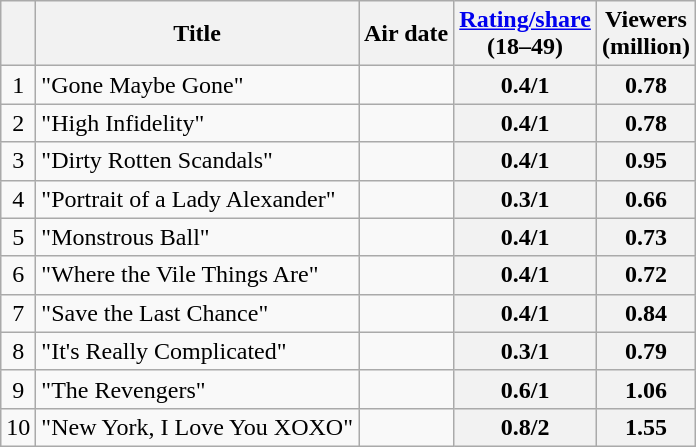<table class="wikitable">
<tr>
<th></th>
<th>Title</th>
<th>Air date</th>
<th><a href='#'>Rating/share</a><br>(18–49)</th>
<th>Viewers<br>(million)</th>
</tr>
<tr>
<td style="text-align:center">1</td>
<td>"Gone Maybe Gone"</td>
<td></td>
<th style="text-align:center">0.4/1</th>
<th style="text-align:center">0.78</th>
</tr>
<tr>
<td style="text-align:center">2</td>
<td>"High Infidelity"</td>
<td></td>
<th style="text-align:center">0.4/1</th>
<th style="text-align:center">0.78</th>
</tr>
<tr>
<td style="text-align:center">3</td>
<td>"Dirty Rotten Scandals"</td>
<td></td>
<th style="text-align:center">0.4/1</th>
<th style="text-align:center">0.95</th>
</tr>
<tr>
<td style="text-align:center">4</td>
<td>"Portrait of a Lady Alexander"</td>
<td></td>
<th style="text-align:center">0.3/1</th>
<th style="text-align:center">0.66</th>
</tr>
<tr>
<td style="text-align:center">5</td>
<td>"Monstrous Ball"</td>
<td></td>
<th style="text-align:center">0.4/1</th>
<th style="text-align:center">0.73</th>
</tr>
<tr>
<td style="text-align:center">6</td>
<td>"Where the Vile Things Are"</td>
<td></td>
<th style="text-align:center">0.4/1</th>
<th style="text-align:center">0.72</th>
</tr>
<tr>
<td style="text-align:center">7</td>
<td>"Save the Last Chance"</td>
<td></td>
<th style="text-align:center">0.4/1</th>
<th style="text-align:center">0.84</th>
</tr>
<tr>
<td style="text-align:center">8</td>
<td>"It's Really Complicated"</td>
<td></td>
<th style="text-align:center">0.3/1</th>
<th style="text-align:center">0.79</th>
</tr>
<tr>
<td style="text-align:center">9</td>
<td>"The Revengers"</td>
<td></td>
<th style="text-align:center">0.6/1</th>
<th style="text-align:center">1.06</th>
</tr>
<tr>
<td style="text-align:center">10</td>
<td>"New York, I Love You XOXO"</td>
<td></td>
<th style="text-align:center">0.8/2</th>
<th style="text-align:center">1.55</th>
</tr>
</table>
